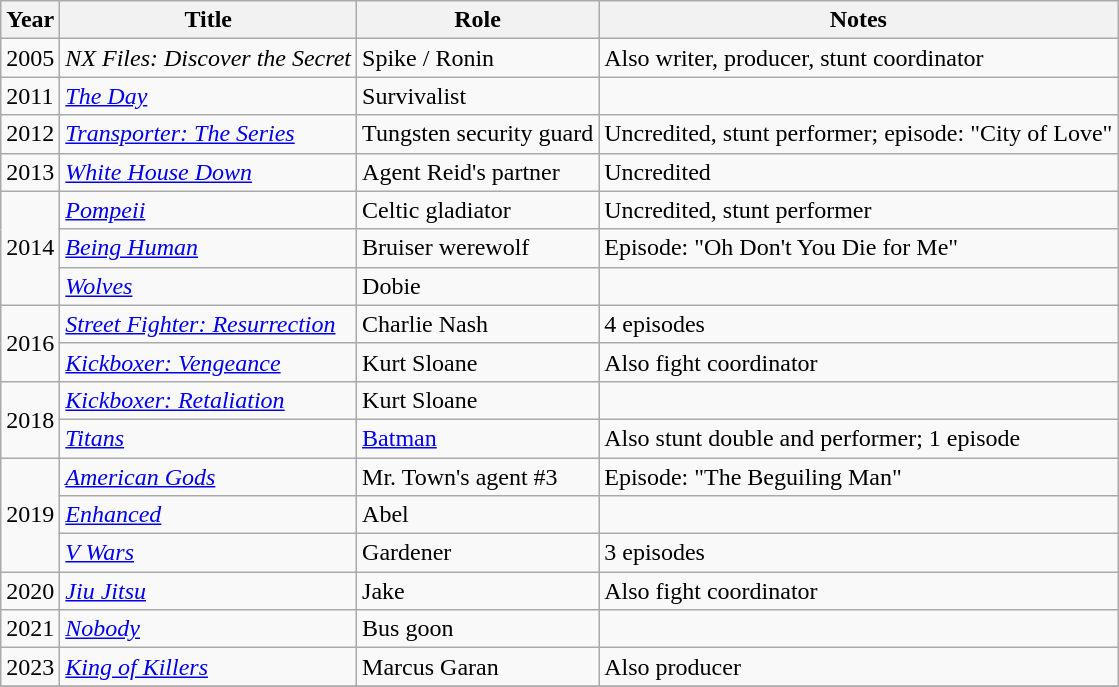<table class="wikitable sortable">
<tr>
<th>Year</th>
<th>Title</th>
<th>Role</th>
<th class="unsortable">Notes</th>
</tr>
<tr>
<td>2005</td>
<td><em>NX Files: Discover the Secret</em></td>
<td>Spike / Ronin</td>
<td>Also writer, producer, stunt coordinator</td>
</tr>
<tr>
<td>2011</td>
<td><em><a href='#'>The Day</a></em></td>
<td>Survivalist</td>
<td></td>
</tr>
<tr>
<td>2012</td>
<td><em><a href='#'>Transporter: The Series</a></em></td>
<td>Tungsten security guard</td>
<td>Uncredited, stunt performer; episode: "City of Love"</td>
</tr>
<tr>
<td>2013</td>
<td><em><a href='#'>White House Down</a></em></td>
<td>Agent Reid's partner</td>
<td>Uncredited</td>
</tr>
<tr>
<td rowspan="3">2014</td>
<td><em><a href='#'>Pompeii</a></em></td>
<td>Celtic gladiator</td>
<td>Uncredited, stunt performer</td>
</tr>
<tr>
<td><em><a href='#'>Being Human</a></em></td>
<td>Bruiser werewolf</td>
<td>Episode: "Oh Don't You Die for Me"</td>
</tr>
<tr>
<td><em><a href='#'>Wolves</a></em></td>
<td>Dobie</td>
<td></td>
</tr>
<tr>
<td rowspan="2">2016</td>
<td><em><a href='#'>Street Fighter: Resurrection</a></em></td>
<td>Charlie Nash</td>
<td>4 episodes</td>
</tr>
<tr>
<td><em><a href='#'>Kickboxer: Vengeance</a></em></td>
<td>Kurt Sloane</td>
<td>Also fight coordinator</td>
</tr>
<tr>
<td rowspan="2">2018</td>
<td><em><a href='#'>Kickboxer: Retaliation</a></em></td>
<td>Kurt Sloane</td>
<td></td>
</tr>
<tr>
<td><em><a href='#'>Titans</a></em></td>
<td><a href='#'>Batman</a></td>
<td>Also stunt double and performer; 1 episode</td>
</tr>
<tr>
<td rowspan="3">2019</td>
<td><em><a href='#'>American Gods</a></em></td>
<td>Mr. Town's agent #3</td>
<td>Episode: "The Beguiling Man"</td>
</tr>
<tr>
<td><em><a href='#'>Enhanced</a></em></td>
<td>Abel</td>
<td></td>
</tr>
<tr>
<td><em><a href='#'>V Wars</a></em></td>
<td>Gardener</td>
<td>3 episodes</td>
</tr>
<tr>
<td>2020</td>
<td><em><a href='#'>Jiu Jitsu</a></em></td>
<td>Jake</td>
<td>Also fight coordinator</td>
</tr>
<tr>
<td>2021</td>
<td><em><a href='#'>Nobody</a></em></td>
<td>Bus goon</td>
<td></td>
</tr>
<tr>
<td>2023</td>
<td><em><a href='#'>King of Killers</a></em></td>
<td>Marcus Garan</td>
<td>Also producer</td>
</tr>
<tr>
</tr>
</table>
